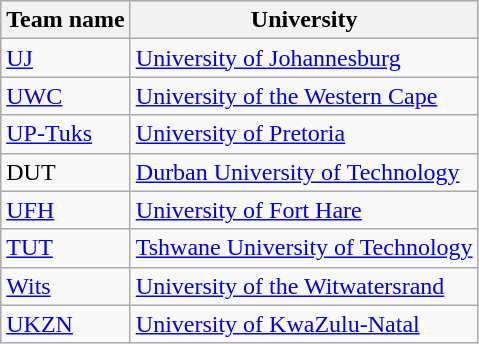<table class="wikitable">
<tr>
<th>Team name</th>
<th>University</th>
</tr>
<tr>
<td><a href='#'>UJ</a></td>
<td><a href='#'>University of Johannesburg</a></td>
</tr>
<tr>
<td><a href='#'>UWC</a></td>
<td><a href='#'>University of the Western Cape</a></td>
</tr>
<tr>
<td><a href='#'>UP-Tuks</a></td>
<td><a href='#'>University of Pretoria</a></td>
</tr>
<tr>
<td>DUT</td>
<td><a href='#'>Durban University of Technology</a></td>
</tr>
<tr>
<td><a href='#'>UFH</a></td>
<td><a href='#'>University of Fort Hare</a></td>
</tr>
<tr>
<td><a href='#'>TUT</a></td>
<td><a href='#'>Tshwane University of Technology</a></td>
</tr>
<tr>
<td><a href='#'>Wits</a></td>
<td><a href='#'>University of the Witwatersrand</a></td>
</tr>
<tr>
<td><a href='#'>UKZN</a></td>
<td><a href='#'>University of KwaZulu-Natal</a></td>
</tr>
</table>
